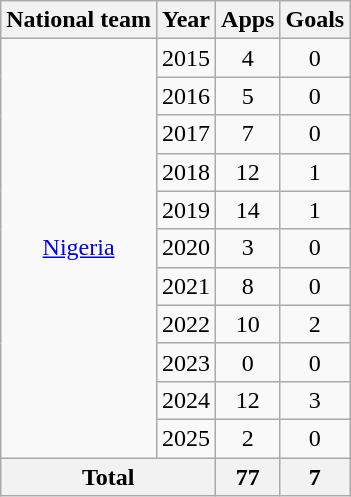<table class="wikitable" style="text-align:center">
<tr>
<th>National team</th>
<th>Year</th>
<th>Apps</th>
<th>Goals</th>
</tr>
<tr>
<td rowspan="11"><a href='#'>Nigeria</a></td>
<td>2015</td>
<td>4</td>
<td>0</td>
</tr>
<tr>
<td>2016</td>
<td>5</td>
<td>0</td>
</tr>
<tr>
<td>2017</td>
<td>7</td>
<td>0</td>
</tr>
<tr>
<td>2018</td>
<td>12</td>
<td>1</td>
</tr>
<tr>
<td>2019</td>
<td>14</td>
<td>1</td>
</tr>
<tr>
<td>2020</td>
<td>3</td>
<td>0</td>
</tr>
<tr>
<td>2021</td>
<td>8</td>
<td>0</td>
</tr>
<tr>
<td>2022</td>
<td>10</td>
<td>2</td>
</tr>
<tr>
<td>2023</td>
<td>0</td>
<td>0</td>
</tr>
<tr>
<td>2024</td>
<td>12</td>
<td>3</td>
</tr>
<tr>
<td>2025</td>
<td>2</td>
<td>0</td>
</tr>
<tr>
<th colspan="2">Total</th>
<th>77</th>
<th>7</th>
</tr>
</table>
